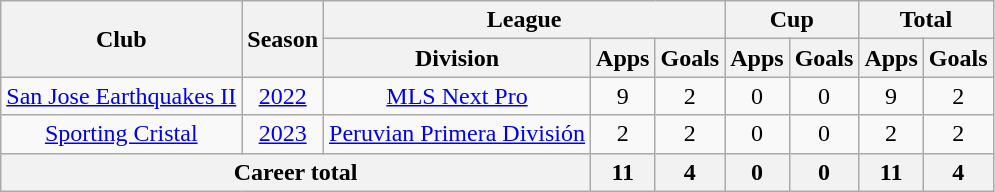<table class="wikitable" style="text-align:center">
<tr>
<th rowspan="2">Club</th>
<th rowspan="2">Season</th>
<th colspan="3">League</th>
<th colspan="2">Cup</th>
<th colspan="2">Total</th>
</tr>
<tr>
<th>Division</th>
<th>Apps</th>
<th>Goals</th>
<th>Apps</th>
<th>Goals</th>
<th>Apps</th>
<th>Goals</th>
</tr>
<tr>
<td><a href='#'>San Jose Earthquakes II</a></td>
<td><a href='#'>2022</a></td>
<td><a href='#'>MLS Next Pro</a></td>
<td>9</td>
<td>2</td>
<td>0</td>
<td>0</td>
<td>9</td>
<td>2</td>
</tr>
<tr>
<td><a href='#'>Sporting Cristal</a></td>
<td><a href='#'>2023</a></td>
<td><a href='#'>Peruvian Primera División</a></td>
<td>2</td>
<td>2</td>
<td>0</td>
<td>0</td>
<td>2</td>
<td>2</td>
</tr>
<tr>
<th colspan="3">Career total</th>
<th>11</th>
<th>4</th>
<th>0</th>
<th>0</th>
<th>11</th>
<th>4</th>
</tr>
</table>
